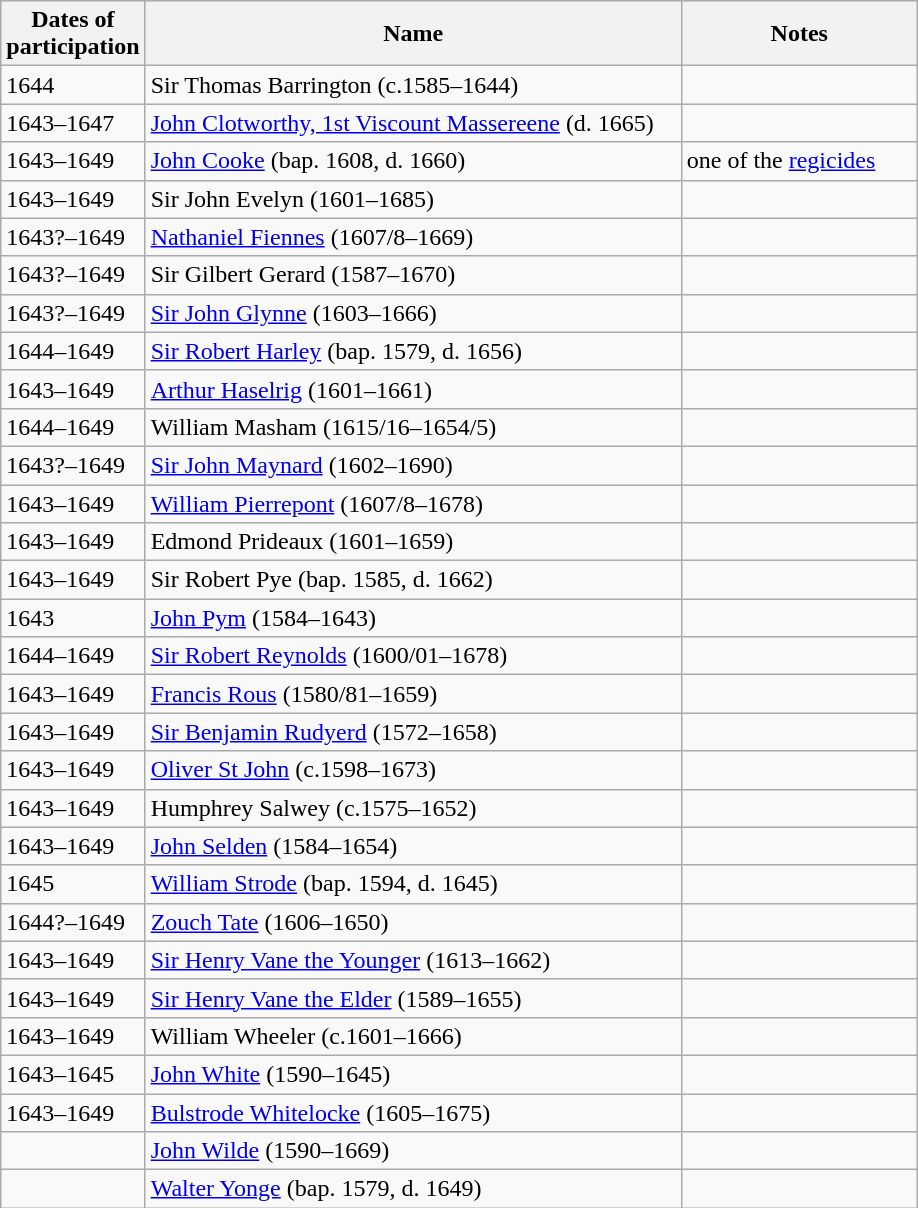<table class="wikitable">
<tr>
<th width="30">Dates of participation</th>
<th width="350">Name</th>
<th width="150">Notes</th>
</tr>
<tr>
<td>1644</td>
<td>Sir Thomas Barrington (c.1585–1644)</td>
<td></td>
</tr>
<tr>
<td>1643–1647</td>
<td><a href='#'>John Clotworthy, 1st Viscount Massereene</a> (d. 1665)</td>
<td></td>
</tr>
<tr>
<td>1643–1649</td>
<td><a href='#'>John Cooke</a> (bap. 1608, d. 1660)</td>
<td>one of the <a href='#'>regicides</a></td>
</tr>
<tr>
<td>1643–1649</td>
<td>Sir John Evelyn (1601–1685)</td>
<td></td>
</tr>
<tr>
<td>1643?–1649</td>
<td><a href='#'>Nathaniel Fiennes</a> (1607/8–1669)</td>
<td></td>
</tr>
<tr>
<td>1643?–1649</td>
<td>Sir Gilbert Gerard (1587–1670)</td>
<td></td>
</tr>
<tr>
<td>1643?–1649</td>
<td><a href='#'>Sir John Glynne</a> (1603–1666)</td>
<td></td>
</tr>
<tr>
<td>1644–1649</td>
<td><a href='#'>Sir Robert Harley</a> (bap. 1579, d. 1656)</td>
<td></td>
</tr>
<tr>
<td>1643–1649</td>
<td><a href='#'>Arthur Haselrig</a> (1601–1661)</td>
<td></td>
</tr>
<tr>
<td>1644–1649</td>
<td>William Masham (1615/16–1654/5)</td>
<td></td>
</tr>
<tr>
<td>1643?–1649</td>
<td><a href='#'>Sir John Maynard</a> (1602–1690)</td>
<td></td>
</tr>
<tr>
<td>1643–1649</td>
<td><a href='#'>William Pierrepont</a> (1607/8–1678)</td>
<td></td>
</tr>
<tr>
<td>1643–1649</td>
<td>Edmond Prideaux (1601–1659)</td>
<td></td>
</tr>
<tr>
<td>1643–1649</td>
<td>Sir Robert Pye (bap. 1585, d. 1662)</td>
<td></td>
</tr>
<tr>
<td>1643</td>
<td><a href='#'>John Pym</a> (1584–1643)</td>
<td></td>
</tr>
<tr>
<td>1644–1649</td>
<td><a href='#'>Sir Robert Reynolds</a> (1600/01–1678)</td>
<td></td>
</tr>
<tr>
<td>1643–1649</td>
<td><a href='#'>Francis Rous</a> (1580/81–1659)</td>
<td></td>
</tr>
<tr>
<td>1643–1649</td>
<td><a href='#'>Sir Benjamin Rudyerd</a> (1572–1658)</td>
<td></td>
</tr>
<tr>
<td>1643–1649</td>
<td><a href='#'>Oliver St John</a> (c.1598–1673)</td>
<td></td>
</tr>
<tr>
<td>1643–1649</td>
<td>Humphrey Salwey (c.1575–1652)</td>
<td></td>
</tr>
<tr>
<td>1643–1649</td>
<td><a href='#'>John Selden</a> (1584–1654)</td>
<td></td>
</tr>
<tr>
<td>1645</td>
<td><a href='#'>William Strode</a> (bap. 1594, d. 1645)</td>
<td></td>
</tr>
<tr>
<td>1644?–1649</td>
<td><a href='#'>Zouch Tate</a> (1606–1650)</td>
<td></td>
</tr>
<tr>
<td>1643–1649</td>
<td><a href='#'>Sir Henry Vane the Younger</a> (1613–1662)</td>
<td></td>
</tr>
<tr>
<td>1643–1649</td>
<td><a href='#'>Sir Henry Vane the Elder</a> (1589–1655)</td>
<td></td>
</tr>
<tr>
<td>1643–1649</td>
<td>William Wheeler (c.1601–1666)</td>
<td></td>
</tr>
<tr>
<td>1643–1645</td>
<td><a href='#'>John White</a> (1590–1645)</td>
<td></td>
</tr>
<tr>
<td>1643–1649</td>
<td><a href='#'>Bulstrode Whitelocke</a> (1605–1675)</td>
<td></td>
</tr>
<tr>
<td></td>
<td><a href='#'>John Wilde</a> (1590–1669)</td>
<td></td>
</tr>
<tr>
<td></td>
<td><a href='#'>Walter Yonge</a> (bap. 1579, d. 1649)</td>
<td></td>
</tr>
</table>
